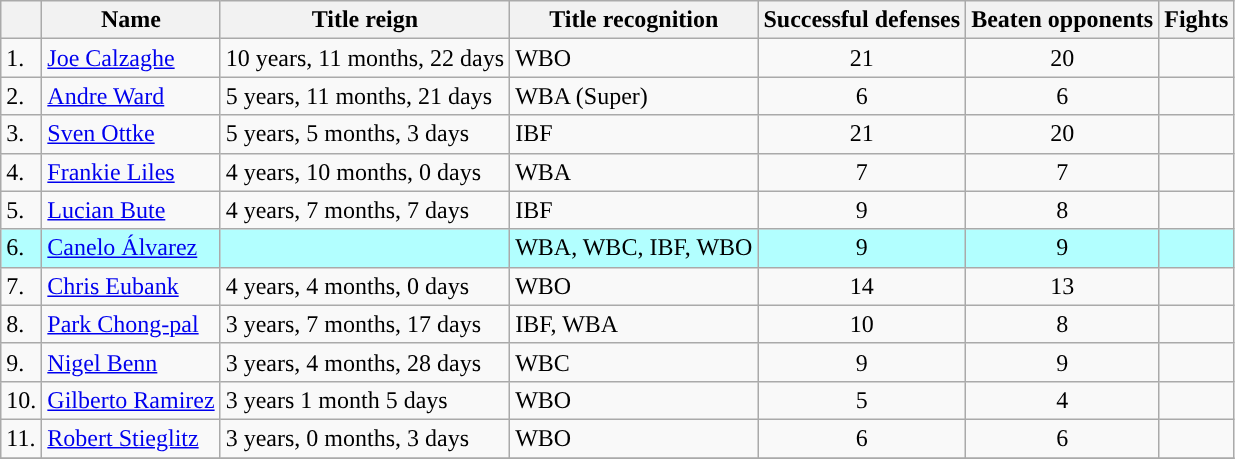<table class="sortable wikitable">
<tr>
<th></th>
<th>Name</th>
<th>Title reign</th>
<th>Title recognition</th>
<th>Successful defenses</th>
<th>Beaten opponents</th>
<th>Fights</th>
</tr>
<tr>
<td>1.</td>
<td><a href='#'>Joe Calzaghe</a></td>
<td>10 years, 11 months, 22 days</td>
<td>WBO</td>
<td align="center">21</td>
<td align="center">20</td>
<td></td>
</tr>
<tr>
<td>2.</td>
<td><a href='#'>Andre Ward</a></td>
<td>5 years,  11 months, 21 days</td>
<td>WBA (Super)</td>
<td align="center">6</td>
<td align="center">6</td>
<td></td>
</tr>
<tr>
<td>3.</td>
<td><a href='#'>Sven Ottke</a></td>
<td>5 years, 5 months, 3 days</td>
<td>IBF</td>
<td align="center">21</td>
<td align="center">20</td>
<td></td>
</tr>
<tr>
<td>4.</td>
<td><a href='#'>Frankie Liles</a></td>
<td>4 years, 10 months, 0 days</td>
<td>WBA</td>
<td align="center">7</td>
<td align="center">7</td>
<td></td>
</tr>
<tr>
<td>5.</td>
<td><a href='#'>Lucian Bute</a></td>
<td>4 years, 7 months, 7 days</td>
<td>IBF</td>
<td align="center">9</td>
<td align="center">8</td>
<td></td>
</tr>
<tr bgcolor=#B2FFFF>
<td>6.</td>
<td><a href='#'>Canelo Álvarez</a></td>
<td></td>
<td>WBA, WBC, IBF, WBO</td>
<td align="center">9</td>
<td align="center">9</td>
<td></td>
</tr>
<tr>
<td>7.</td>
<td><a href='#'>Chris Eubank</a></td>
<td>4 years, 4 months, 0 days</td>
<td>WBO</td>
<td align="center">14</td>
<td align="center">13</td>
<td></td>
</tr>
<tr>
<td>8.</td>
<td><a href='#'>Park Chong-pal</a></td>
<td>3 years, 7 months, 17 days</td>
<td>IBF, WBA</td>
<td align="center">10</td>
<td align="center">8</td>
<td></td>
</tr>
<tr>
<td>9.</td>
<td><a href='#'>Nigel Benn</a></td>
<td>3 years, 4 months, 28 days</td>
<td>WBC</td>
<td align="center">9</td>
<td align="center">9</td>
<td></td>
</tr>
<tr>
<td>10.</td>
<td><a href='#'>Gilberto Ramirez</a></td>
<td>3 years 1 month 5 days</td>
<td>WBO</td>
<td align="center">5</td>
<td align="center">4</td>
<td></td>
</tr>
<tr>
<td>11.</td>
<td><a href='#'>Robert Stieglitz</a></td>
<td>3 years, 0 months, 3 days</td>
<td>WBO</td>
<td align="center">6</td>
<td align="center">6</td>
<td></td>
</tr>
<tr>
</tr>
</table>
